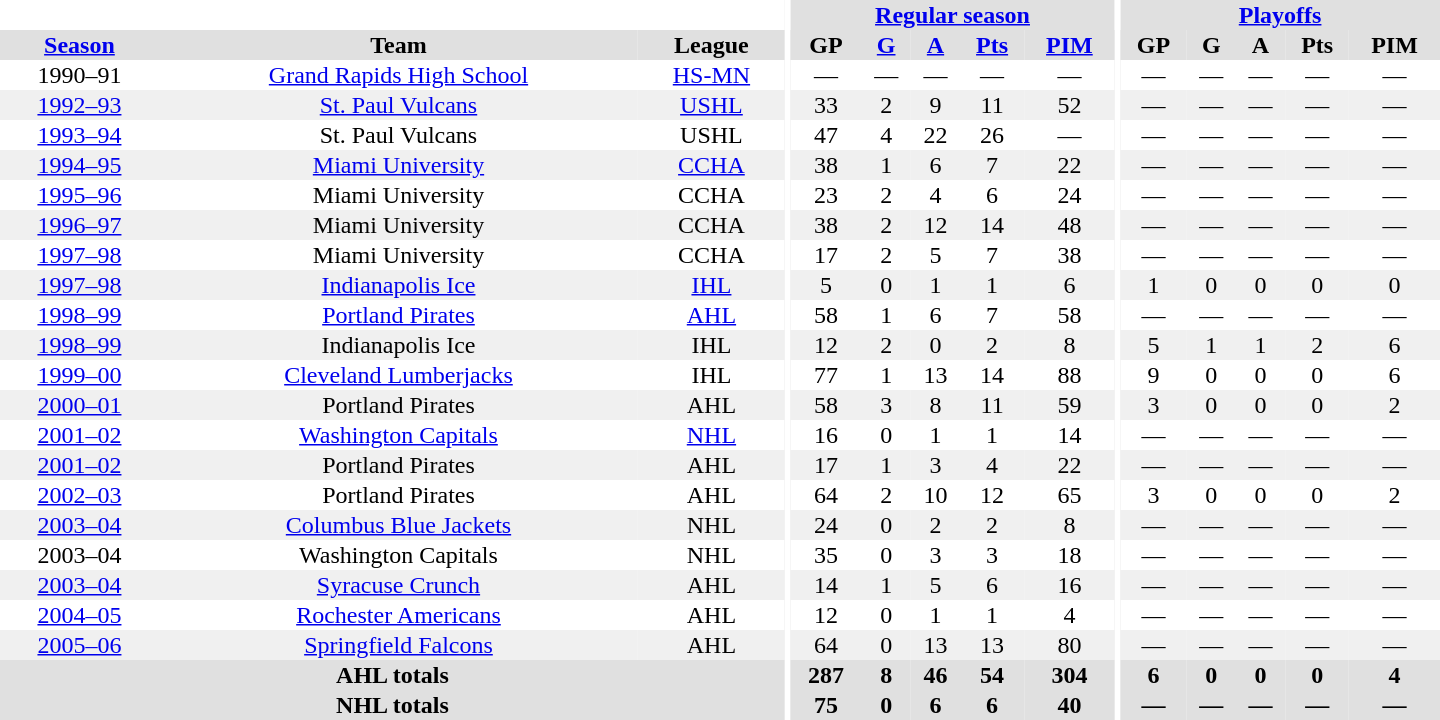<table border="0" cellpadding="1" cellspacing="0" style="text-align:center; width:60em">
<tr bgcolor="#e0e0e0">
<th colspan="3" bgcolor="#ffffff"></th>
<th rowspan="100" bgcolor="#ffffff"></th>
<th colspan="5"><a href='#'>Regular season</a></th>
<th rowspan="100" bgcolor="#ffffff"></th>
<th colspan="5"><a href='#'>Playoffs</a></th>
</tr>
<tr bgcolor="#e0e0e0">
<th><a href='#'>Season</a></th>
<th>Team</th>
<th>League</th>
<th>GP</th>
<th><a href='#'>G</a></th>
<th><a href='#'>A</a></th>
<th><a href='#'>Pts</a></th>
<th><a href='#'>PIM</a></th>
<th>GP</th>
<th>G</th>
<th>A</th>
<th>Pts</th>
<th>PIM</th>
</tr>
<tr>
<td>1990–91</td>
<td><a href='#'>Grand Rapids High School</a></td>
<td><a href='#'>HS-MN</a></td>
<td>—</td>
<td>—</td>
<td>—</td>
<td>—</td>
<td>—</td>
<td>—</td>
<td>—</td>
<td>—</td>
<td>—</td>
<td>—</td>
</tr>
<tr bgcolor="#f0f0f0">
<td><a href='#'>1992–93</a></td>
<td><a href='#'>St. Paul Vulcans</a></td>
<td><a href='#'>USHL</a></td>
<td>33</td>
<td>2</td>
<td>9</td>
<td>11</td>
<td>52</td>
<td>—</td>
<td>—</td>
<td>—</td>
<td>—</td>
<td>—</td>
</tr>
<tr>
<td><a href='#'>1993–94</a></td>
<td>St. Paul Vulcans</td>
<td>USHL</td>
<td>47</td>
<td>4</td>
<td>22</td>
<td>26</td>
<td>—</td>
<td>—</td>
<td>—</td>
<td>—</td>
<td>—</td>
<td>—</td>
</tr>
<tr bgcolor="#f0f0f0">
<td><a href='#'>1994–95</a></td>
<td><a href='#'>Miami University</a></td>
<td><a href='#'>CCHA</a></td>
<td>38</td>
<td>1</td>
<td>6</td>
<td>7</td>
<td>22</td>
<td>—</td>
<td>—</td>
<td>—</td>
<td>—</td>
<td>—</td>
</tr>
<tr>
<td><a href='#'>1995–96</a></td>
<td>Miami University</td>
<td>CCHA</td>
<td>23</td>
<td>2</td>
<td>4</td>
<td>6</td>
<td>24</td>
<td>—</td>
<td>—</td>
<td>—</td>
<td>—</td>
<td>—</td>
</tr>
<tr bgcolor="#f0f0f0">
<td><a href='#'>1996–97</a></td>
<td>Miami University</td>
<td>CCHA</td>
<td>38</td>
<td>2</td>
<td>12</td>
<td>14</td>
<td>48</td>
<td>—</td>
<td>—</td>
<td>—</td>
<td>—</td>
<td>—</td>
</tr>
<tr>
<td><a href='#'>1997–98</a></td>
<td>Miami University</td>
<td>CCHA</td>
<td>17</td>
<td>2</td>
<td>5</td>
<td>7</td>
<td>38</td>
<td>—</td>
<td>—</td>
<td>—</td>
<td>—</td>
<td>—</td>
</tr>
<tr bgcolor="#f0f0f0">
<td><a href='#'>1997–98</a></td>
<td><a href='#'>Indianapolis Ice</a></td>
<td><a href='#'>IHL</a></td>
<td>5</td>
<td>0</td>
<td>1</td>
<td>1</td>
<td>6</td>
<td>1</td>
<td>0</td>
<td>0</td>
<td>0</td>
<td>0</td>
</tr>
<tr>
<td><a href='#'>1998–99</a></td>
<td><a href='#'>Portland Pirates</a></td>
<td><a href='#'>AHL</a></td>
<td>58</td>
<td>1</td>
<td>6</td>
<td>7</td>
<td>58</td>
<td>—</td>
<td>—</td>
<td>—</td>
<td>—</td>
<td>—</td>
</tr>
<tr bgcolor="#f0f0f0">
<td><a href='#'>1998–99</a></td>
<td>Indianapolis Ice</td>
<td>IHL</td>
<td>12</td>
<td>2</td>
<td>0</td>
<td>2</td>
<td>8</td>
<td>5</td>
<td>1</td>
<td>1</td>
<td>2</td>
<td>6</td>
</tr>
<tr>
<td><a href='#'>1999–00</a></td>
<td><a href='#'>Cleveland Lumberjacks</a></td>
<td>IHL</td>
<td>77</td>
<td>1</td>
<td>13</td>
<td>14</td>
<td>88</td>
<td>9</td>
<td>0</td>
<td>0</td>
<td>0</td>
<td>6</td>
</tr>
<tr bgcolor="#f0f0f0">
<td><a href='#'>2000–01</a></td>
<td>Portland Pirates</td>
<td>AHL</td>
<td>58</td>
<td>3</td>
<td>8</td>
<td>11</td>
<td>59</td>
<td>3</td>
<td>0</td>
<td>0</td>
<td>0</td>
<td>2</td>
</tr>
<tr>
<td><a href='#'>2001–02</a></td>
<td><a href='#'>Washington Capitals</a></td>
<td><a href='#'>NHL</a></td>
<td>16</td>
<td>0</td>
<td>1</td>
<td>1</td>
<td>14</td>
<td>—</td>
<td>—</td>
<td>—</td>
<td>—</td>
<td>—</td>
</tr>
<tr bgcolor="#f0f0f0">
<td><a href='#'>2001–02</a></td>
<td>Portland Pirates</td>
<td>AHL</td>
<td>17</td>
<td>1</td>
<td>3</td>
<td>4</td>
<td>22</td>
<td>—</td>
<td>—</td>
<td>—</td>
<td>—</td>
<td>—</td>
</tr>
<tr>
<td><a href='#'>2002–03</a></td>
<td>Portland Pirates</td>
<td>AHL</td>
<td>64</td>
<td>2</td>
<td>10</td>
<td>12</td>
<td>65</td>
<td>3</td>
<td>0</td>
<td>0</td>
<td>0</td>
<td>2</td>
</tr>
<tr bgcolor="#f0f0f0">
<td><a href='#'>2003–04</a></td>
<td><a href='#'>Columbus Blue Jackets</a></td>
<td>NHL</td>
<td>24</td>
<td>0</td>
<td>2</td>
<td>2</td>
<td>8</td>
<td>—</td>
<td>—</td>
<td>—</td>
<td>—</td>
<td>—</td>
</tr>
<tr>
<td>2003–04</td>
<td>Washington Capitals</td>
<td>NHL</td>
<td>35</td>
<td>0</td>
<td>3</td>
<td>3</td>
<td>18</td>
<td>—</td>
<td>—</td>
<td>—</td>
<td>—</td>
<td>—</td>
</tr>
<tr bgcolor="#f0f0f0">
<td><a href='#'>2003–04</a></td>
<td><a href='#'>Syracuse Crunch</a></td>
<td>AHL</td>
<td>14</td>
<td>1</td>
<td>5</td>
<td>6</td>
<td>16</td>
<td>—</td>
<td>—</td>
<td>—</td>
<td>—</td>
<td>—</td>
</tr>
<tr>
<td><a href='#'>2004–05</a></td>
<td><a href='#'>Rochester Americans</a></td>
<td>AHL</td>
<td>12</td>
<td>0</td>
<td>1</td>
<td>1</td>
<td>4</td>
<td>—</td>
<td>—</td>
<td>—</td>
<td>—</td>
<td>—</td>
</tr>
<tr bgcolor="#f0f0f0">
<td><a href='#'>2005–06</a></td>
<td><a href='#'>Springfield Falcons</a></td>
<td>AHL</td>
<td>64</td>
<td>0</td>
<td>13</td>
<td>13</td>
<td>80</td>
<td>—</td>
<td>—</td>
<td>—</td>
<td>—</td>
<td>—</td>
</tr>
<tr bgcolor="#e0e0e0">
<th colspan="3">AHL totals</th>
<th>287</th>
<th>8</th>
<th>46</th>
<th>54</th>
<th>304</th>
<th>6</th>
<th>0</th>
<th>0</th>
<th>0</th>
<th>4</th>
</tr>
<tr bgcolor="#e0e0e0">
<th colspan="3">NHL totals</th>
<th>75</th>
<th>0</th>
<th>6</th>
<th>6</th>
<th>40</th>
<th>—</th>
<th>—</th>
<th>—</th>
<th>—</th>
<th>—</th>
</tr>
</table>
